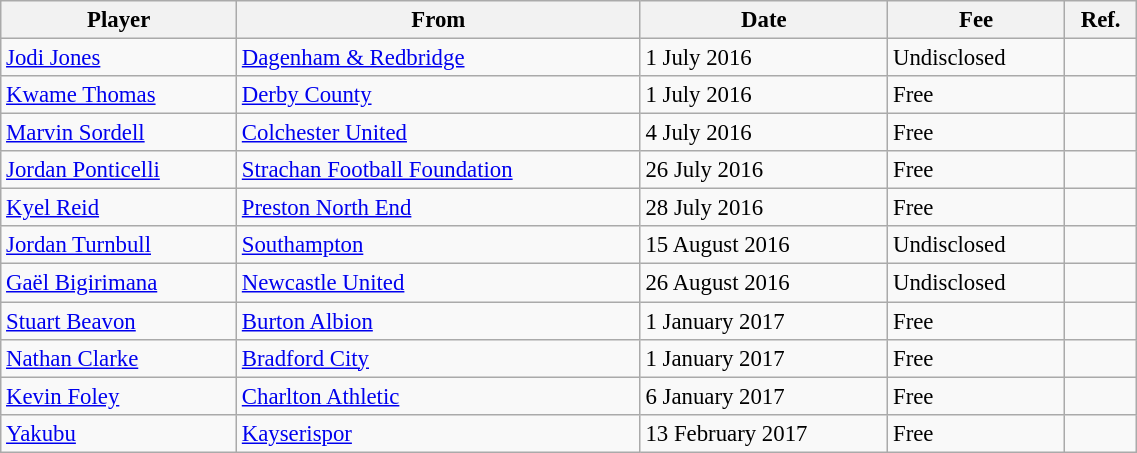<table class="wikitable sortable" style="text-align:center; font-size:95%;width:60%; text-align:left">
<tr>
<th>Player</th>
<th>From</th>
<th>Date</th>
<th>Fee</th>
<th>Ref.</th>
</tr>
<tr>
<td> <a href='#'>Jodi Jones</a></td>
<td> <a href='#'>Dagenham & Redbridge</a></td>
<td>1 July 2016</td>
<td>Undisclosed</td>
<td></td>
</tr>
<tr>
<td> <a href='#'>Kwame Thomas</a></td>
<td> <a href='#'>Derby County</a></td>
<td>1 July 2016</td>
<td>Free</td>
<td></td>
</tr>
<tr>
<td> <a href='#'>Marvin Sordell</a></td>
<td> <a href='#'>Colchester United</a></td>
<td>4 July 2016</td>
<td>Free</td>
<td></td>
</tr>
<tr>
<td> <a href='#'>Jordan Ponticelli</a></td>
<td> <a href='#'>Strachan Football Foundation</a></td>
<td>26 July 2016</td>
<td>Free</td>
<td></td>
</tr>
<tr>
<td> <a href='#'>Kyel Reid</a></td>
<td> <a href='#'>Preston North End</a></td>
<td>28 July 2016</td>
<td>Free</td>
<td></td>
</tr>
<tr>
<td> <a href='#'>Jordan Turnbull</a></td>
<td> <a href='#'>Southampton</a></td>
<td>15 August 2016</td>
<td>Undisclosed</td>
<td></td>
</tr>
<tr>
<td> <a href='#'>Gaël Bigirimana</a></td>
<td> <a href='#'>Newcastle United</a></td>
<td>26 August 2016</td>
<td>Undisclosed</td>
<td></td>
</tr>
<tr>
<td> <a href='#'>Stuart Beavon</a></td>
<td> <a href='#'>Burton Albion</a></td>
<td>1 January 2017</td>
<td>Free</td>
<td></td>
</tr>
<tr>
<td> <a href='#'>Nathan Clarke</a></td>
<td> <a href='#'>Bradford City</a></td>
<td>1 January 2017</td>
<td>Free</td>
<td></td>
</tr>
<tr>
<td> <a href='#'>Kevin Foley</a></td>
<td> <a href='#'>Charlton Athletic</a></td>
<td>6 January 2017</td>
<td>Free</td>
<td></td>
</tr>
<tr>
<td> <a href='#'>Yakubu</a></td>
<td> <a href='#'>Kayserispor</a></td>
<td>13 February 2017</td>
<td>Free</td>
<td></td>
</tr>
</table>
